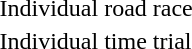<table>
<tr>
<td>Individual road race</td>
<td></td>
<td></td>
<td></td>
</tr>
<tr>
<td>Individual time trial</td>
<td></td>
<td></td>
<td></td>
</tr>
</table>
